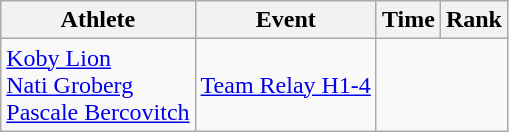<table class=wikitable>
<tr>
<th>Athlete</th>
<th>Event</th>
<th>Time</th>
<th>Rank</th>
</tr>
<tr align=center>
<td align=left><a href='#'>Koby Lion</a><br><a href='#'>Nati Groberg</a><br><a href='#'>Pascale Bercovitch</a></td>
<td align=left><a href='#'>Team Relay H1-4</a></td>
<td colspan=2></td>
</tr>
</table>
